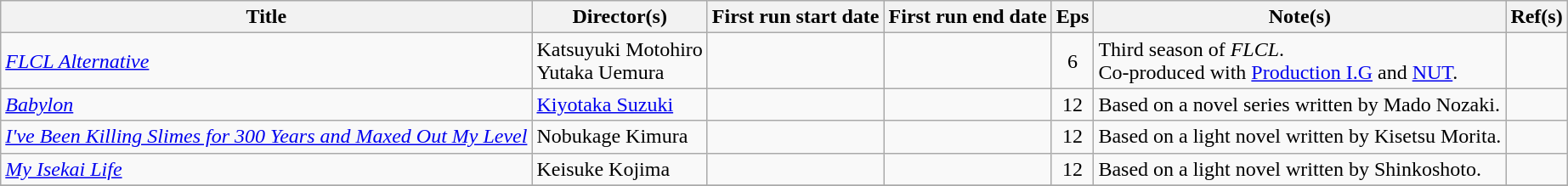<table class="wikitable sortable">
<tr>
<th scope="col">Title</th>
<th scope="col">Director(s)</th>
<th scope="col">First run start date</th>
<th scope="col">First run end date</th>
<th scope="col" class="unsortable">Eps</th>
<th scope="col" class="unsortable">Note(s)</th>
<th scope="col" class="unsortable">Ref(s)</th>
</tr>
<tr>
<td><em><a href='#'>FLCL Alternative</a></em></td>
<td>Katsuyuki Motohiro<br>Yutaka Uemura</td>
<td></td>
<td></td>
<td style="text-align:center">6</td>
<td>Third season of <em>FLCL</em>.<br>Co-produced with <a href='#'>Production I.G</a> and <a href='#'>NUT</a>.</td>
<td style="text-align:center"></td>
</tr>
<tr>
<td><em><a href='#'>Babylon</a></em></td>
<td><a href='#'>Kiyotaka Suzuki</a></td>
<td></td>
<td></td>
<td style="text-align:center">12</td>
<td>Based on a novel series written by Mado Nozaki.</td>
<td style="text-align:center"></td>
</tr>
<tr>
<td><em><a href='#'>I've Been Killing Slimes for 300 Years and Maxed Out My Level</a></em></td>
<td>Nobukage Kimura</td>
<td></td>
<td></td>
<td style="text-align:center">12</td>
<td>Based on a light novel written by Kisetsu Morita.</td>
<td style="text-align:center"></td>
</tr>
<tr>
<td><em><a href='#'>My Isekai Life</a></em></td>
<td>Keisuke Kojima</td>
<td></td>
<td></td>
<td style="text-align:center">12</td>
<td>Based on a light novel written by Shinkoshoto.</td>
<td style="text-align:center"></td>
</tr>
<tr>
</tr>
</table>
